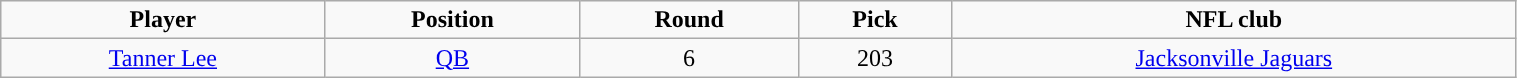<table class="wikitable" width="80%">
<tr align="center">
<td><strong>Player</strong></td>
<td><strong>Position</strong></td>
<td><strong>Round</strong></td>
<td><strong>Pick</strong></td>
<td><strong>NFL club</strong></td>
</tr>
<tr align="center" bgcolor="">
<td><a href='#'>Tanner Lee</a></td>
<td><a href='#'>QB</a></td>
<td>6</td>
<td>203</td>
<td><a href='#'>Jacksonville Jaguars</a></td>
</tr>
</table>
